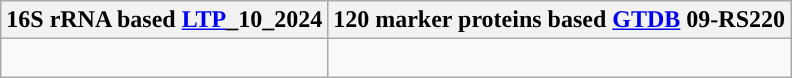<table class="wikitable">
<tr>
<th colspan=1>16S rRNA based <a href='#'>LTP</a>_10_2024</th>
<th colspan=1>120 marker proteins based <a href='#'>GTDB</a> 09-RS220</th>
</tr>
<tr>
<td style="vertical-align:top"><br></td>
<td><br></td>
</tr>
</table>
